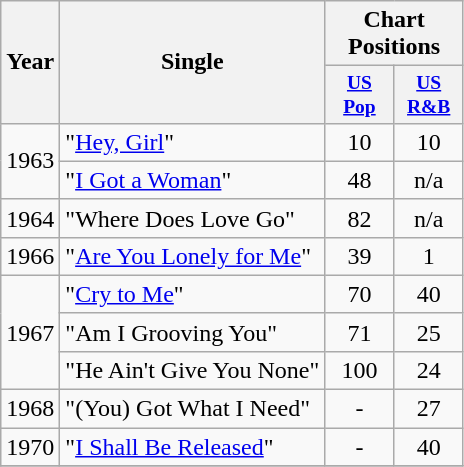<table class="wikitable" style="text-align:center;">
<tr>
<th rowspan="2">Year</th>
<th rowspan="2">Single</th>
<th colspan="2">Chart Positions</th>
</tr>
<tr style="font-size:small;">
<th width="40"><a href='#'>US Pop</a></th>
<th width="40"><a href='#'>US<br>R&B</a></th>
</tr>
<tr>
<td rowspan="2">1963</td>
<td align="left">"<a href='#'>Hey, Girl</a>"</td>
<td>10</td>
<td>10</td>
</tr>
<tr>
<td align="left">"<a href='#'>I Got a Woman</a>"</td>
<td>48</td>
<td>n/a</td>
</tr>
<tr>
<td rowspan="1">1964</td>
<td align="left">"Where Does Love Go"</td>
<td>82</td>
<td>n/a</td>
</tr>
<tr>
<td rowspan="1">1966</td>
<td align="left">"<a href='#'>Are You Lonely for Me</a>"</td>
<td>39</td>
<td>1</td>
</tr>
<tr>
<td rowspan="3">1967</td>
<td align="left">"<a href='#'>Cry to Me</a>"</td>
<td>70</td>
<td>40</td>
</tr>
<tr>
<td align="left">"Am I Grooving You"</td>
<td>71</td>
<td>25</td>
</tr>
<tr>
<td align="left">"He Ain't Give You None"</td>
<td>100</td>
<td>24</td>
</tr>
<tr>
<td rowspan="1">1968</td>
<td align="left">"(You) Got What I Need"</td>
<td>-</td>
<td>27</td>
</tr>
<tr>
<td rowspan="1">1970</td>
<td align="left">"<a href='#'>I Shall Be Released</a>"</td>
<td>-</td>
<td>40</td>
</tr>
<tr>
</tr>
</table>
